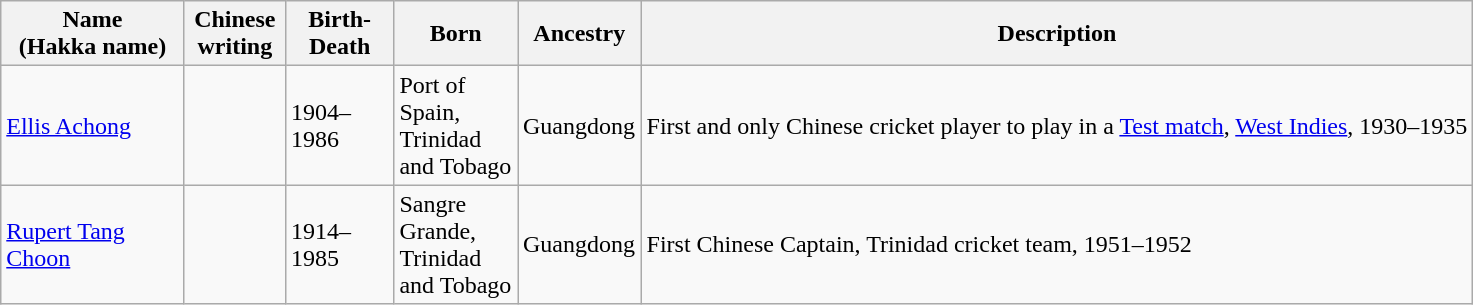<table class="wikitable">
<tr>
<th width="115">Name<br>(Hakka name)</th>
<th width="60">Chinese writing</th>
<th width="65">Birth-Death</th>
<th width="75">Born</th>
<th width="75">Ancestry</th>
<th>Description</th>
</tr>
<tr>
<td><a href='#'>Ellis Achong</a></td>
<td></td>
<td>1904–1986</td>
<td>Port of Spain, Trinidad and Tobago</td>
<td>Guangdong</td>
<td>First and only Chinese cricket player to play in a <a href='#'>Test match</a>, <a href='#'>West Indies</a>, 1930–1935</td>
</tr>
<tr>
<td><a href='#'>Rupert Tang Choon</a></td>
<td></td>
<td>1914–1985</td>
<td>Sangre Grande, Trinidad and Tobago</td>
<td>Guangdong</td>
<td>First Chinese Captain, Trinidad cricket team, 1951–1952</td>
</tr>
</table>
